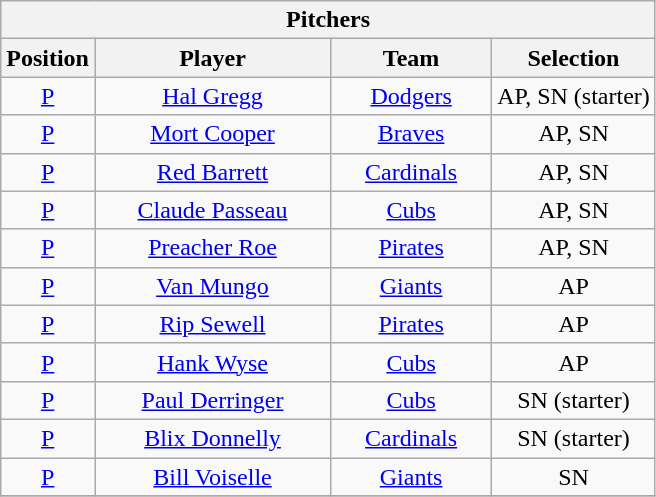<table class="wikitable" style="font-size: 100%; text-align:right;">
<tr>
<th colspan="4">Pitchers</th>
</tr>
<tr>
<th>Position</th>
<th width="150">Player</th>
<th width="100">Team</th>
<th>Selection</th>
</tr>
<tr>
<td align="center"><a href='#'>P</a></td>
<td align="center"><a href='#'>Hal Gregg</a></td>
<td align="center"><a href='#'>Dodgers</a></td>
<td align="center">AP, SN (starter)</td>
</tr>
<tr>
<td align="center"><a href='#'>P</a></td>
<td align="center"><a href='#'>Mort Cooper</a></td>
<td align="center"><a href='#'>Braves</a></td>
<td align="center">AP, SN</td>
</tr>
<tr>
<td align="center"><a href='#'>P</a></td>
<td align="center"><a href='#'>Red Barrett</a></td>
<td align="center"><a href='#'>Cardinals</a></td>
<td align="center">AP, SN</td>
</tr>
<tr>
<td align="center"><a href='#'>P</a></td>
<td align="center"><a href='#'>Claude Passeau</a></td>
<td align="center"><a href='#'>Cubs</a></td>
<td align="center">AP, SN</td>
</tr>
<tr>
<td align="center"><a href='#'>P</a></td>
<td align="center"><a href='#'>Preacher Roe</a></td>
<td align="center"><a href='#'>Pirates</a></td>
<td align="center">AP, SN</td>
</tr>
<tr>
<td align="center"><a href='#'>P</a></td>
<td align="center"><a href='#'>Van Mungo</a></td>
<td align="center"><a href='#'>Giants</a></td>
<td align="center">AP</td>
</tr>
<tr>
<td align="center"><a href='#'>P</a></td>
<td align="center"><a href='#'>Rip Sewell</a></td>
<td align="center"><a href='#'>Pirates</a></td>
<td align="center">AP</td>
</tr>
<tr>
<td align="center"><a href='#'>P</a></td>
<td align="center"><a href='#'>Hank Wyse</a></td>
<td align="center"><a href='#'>Cubs</a></td>
<td align="center">AP</td>
</tr>
<tr>
<td align="center"><a href='#'>P</a></td>
<td align="center"><a href='#'>Paul Derringer</a></td>
<td align="center"><a href='#'>Cubs</a></td>
<td align="center">SN (starter)</td>
</tr>
<tr>
<td align="center"><a href='#'>P</a></td>
<td align="center"><a href='#'>Blix Donnelly</a></td>
<td align="center"><a href='#'>Cardinals</a></td>
<td align="center">SN (starter)</td>
</tr>
<tr>
<td align="center"><a href='#'>P</a></td>
<td align="center"><a href='#'>Bill Voiselle</a></td>
<td align="center"><a href='#'>Giants</a></td>
<td align="center">SN</td>
</tr>
<tr>
</tr>
</table>
